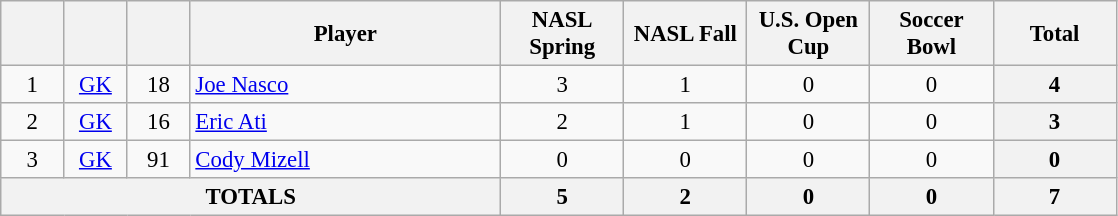<table class="wikitable" style="font-size: 95%; text-align: center;">
<tr>
<th width=35></th>
<th width=35></th>
<th width=35></th>
<th width=200>Player</th>
<th width=75>NASL Spring</th>
<th width=75>NASL Fall</th>
<th width=75>U.S. Open Cup</th>
<th width=75>Soccer Bowl</th>
<th width=75>Total</th>
</tr>
<tr>
<td rowspan=1>1</td>
<td><a href='#'>GK</a></td>
<td>18</td>
<td align=left> <a href='#'>Joe Nasco</a></td>
<td>3</td>
<td>1</td>
<td>0</td>
<td>0</td>
<th>4</th>
</tr>
<tr>
<td rowspan=1>2</td>
<td><a href='#'>GK</a></td>
<td>16</td>
<td align=left> <a href='#'>Eric Ati</a></td>
<td>2</td>
<td>1</td>
<td>0</td>
<td>0</td>
<th>3</th>
</tr>
<tr>
<td rowspan=1>3</td>
<td><a href='#'>GK</a></td>
<td>91</td>
<td align=left> <a href='#'>Cody Mizell</a></td>
<td>0</td>
<td>0</td>
<td>0</td>
<td>0</td>
<th>0</th>
</tr>
<tr>
<th colspan="4">TOTALS</th>
<th>5</th>
<th>2</th>
<th>0</th>
<th>0</th>
<th>7</th>
</tr>
</table>
